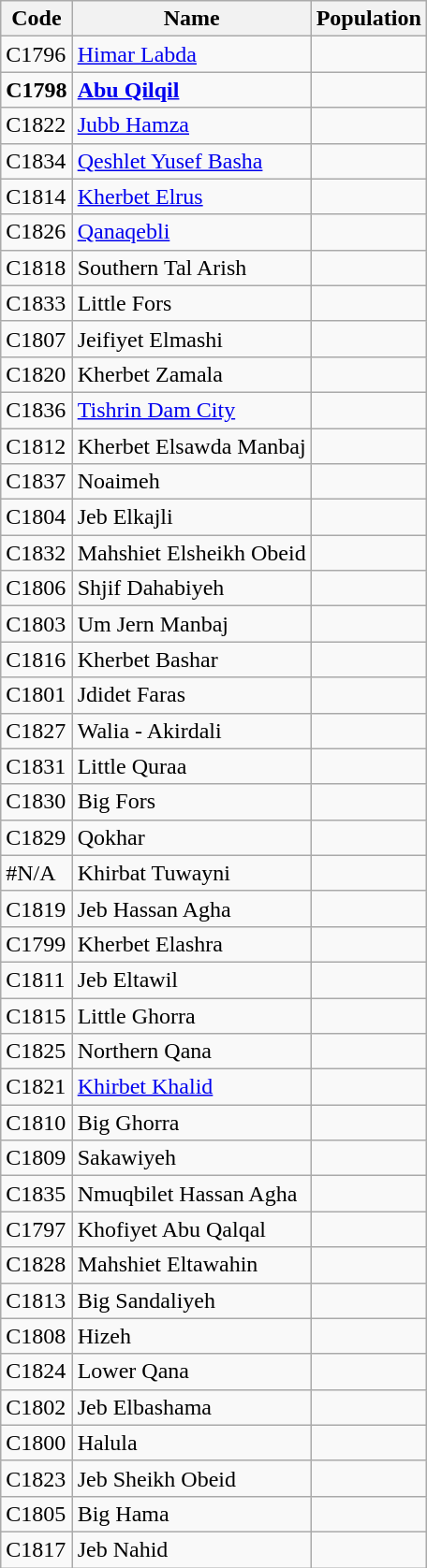<table class="wikitable sortable">
<tr>
<th>Code</th>
<th>Name</th>
<th>Population</th>
</tr>
<tr>
<td>C1796</td>
<td><a href='#'>Himar Labda</a></td>
<td align=right></td>
</tr>
<tr>
<td><strong>C1798</strong></td>
<td><strong><a href='#'>Abu Qilqil</a></strong></td>
<td align=right><strong></strong></td>
</tr>
<tr>
<td>C1822</td>
<td><a href='#'>Jubb Hamza</a></td>
<td align=right></td>
</tr>
<tr>
<td>C1834</td>
<td><a href='#'>Qeshlet Yusef Basha</a></td>
<td align=right></td>
</tr>
<tr>
<td>C1814</td>
<td><a href='#'>Kherbet Elrus</a></td>
<td align=right></td>
</tr>
<tr>
<td>C1826</td>
<td><a href='#'>Qanaqebli</a></td>
<td align=right></td>
</tr>
<tr>
<td>C1818</td>
<td>Southern Tal Arish</td>
<td align=right></td>
</tr>
<tr>
<td>C1833</td>
<td>Little Fors</td>
<td align=right></td>
</tr>
<tr>
<td>C1807</td>
<td>Jeifiyet Elmashi</td>
<td align=right></td>
</tr>
<tr>
<td>C1820</td>
<td>Kherbet Zamala</td>
<td align=right></td>
</tr>
<tr>
<td>C1836</td>
<td><a href='#'>Tishrin Dam City</a></td>
<td align=right></td>
</tr>
<tr>
<td>C1812</td>
<td>Kherbet Elsawda Manbaj</td>
<td align=right></td>
</tr>
<tr>
<td>C1837</td>
<td>Noaimeh</td>
<td align=right></td>
</tr>
<tr>
<td>C1804</td>
<td>Jeb Elkajli</td>
<td align=right></td>
</tr>
<tr>
<td>C1832</td>
<td>Mahshiet Elsheikh Obeid</td>
<td align=right></td>
</tr>
<tr>
<td>C1806</td>
<td>Shjif Dahabiyeh</td>
<td align=right></td>
</tr>
<tr>
<td>C1803</td>
<td>Um Jern Manbaj</td>
<td align=right></td>
</tr>
<tr>
<td>C1816</td>
<td>Kherbet Bashar</td>
<td align=right></td>
</tr>
<tr>
<td>C1801</td>
<td>Jdidet Faras</td>
<td align=right></td>
</tr>
<tr>
<td>C1827</td>
<td>Walia - Akirdali</td>
<td align=right></td>
</tr>
<tr>
<td>C1831</td>
<td>Little Quraa</td>
<td align=right></td>
</tr>
<tr>
<td>C1830</td>
<td>Big Fors</td>
<td align=right></td>
</tr>
<tr>
<td>C1829</td>
<td>Qokhar</td>
<td align=right></td>
</tr>
<tr>
<td>#N/A</td>
<td>Khirbat Tuwayni</td>
<td align=right></td>
</tr>
<tr>
<td>C1819</td>
<td>Jeb Hassan Agha</td>
<td align=right></td>
</tr>
<tr>
<td>C1799</td>
<td>Kherbet Elashra</td>
<td align=right></td>
</tr>
<tr>
<td>C1811</td>
<td>Jeb Eltawil</td>
<td align=right></td>
</tr>
<tr>
<td>C1815</td>
<td>Little Ghorra</td>
<td align=right></td>
</tr>
<tr>
<td>C1825</td>
<td>Northern Qana</td>
<td align=right></td>
</tr>
<tr>
<td>C1821</td>
<td><a href='#'>Khirbet Khalid</a></td>
<td align=right></td>
</tr>
<tr>
<td>C1810</td>
<td>Big Ghorra</td>
<td align=right></td>
</tr>
<tr>
<td>C1809</td>
<td>Sakawiyeh</td>
<td align=right></td>
</tr>
<tr>
<td>C1835</td>
<td>Nmuqbilet Hassan Agha</td>
<td align=right></td>
</tr>
<tr>
<td>C1797</td>
<td>Khofiyet Abu Qalqal</td>
<td align=right></td>
</tr>
<tr>
<td>C1828</td>
<td>Mahshiet Eltawahin</td>
<td align=right></td>
</tr>
<tr>
<td>C1813</td>
<td>Big Sandaliyeh</td>
<td align=right></td>
</tr>
<tr>
<td>C1808</td>
<td>Hizeh</td>
<td align=right></td>
</tr>
<tr>
<td>C1824</td>
<td>Lower Qana</td>
<td align=right></td>
</tr>
<tr>
<td>C1802</td>
<td>Jeb Elbashama</td>
<td align=right></td>
</tr>
<tr>
<td>C1800</td>
<td>Halula</td>
<td align=right></td>
</tr>
<tr>
<td>C1823</td>
<td>Jeb Sheikh Obeid</td>
<td align=right></td>
</tr>
<tr>
<td>C1805</td>
<td>Big Hama</td>
<td align=right></td>
</tr>
<tr>
<td>C1817</td>
<td>Jeb Nahid</td>
<td align=right></td>
</tr>
</table>
